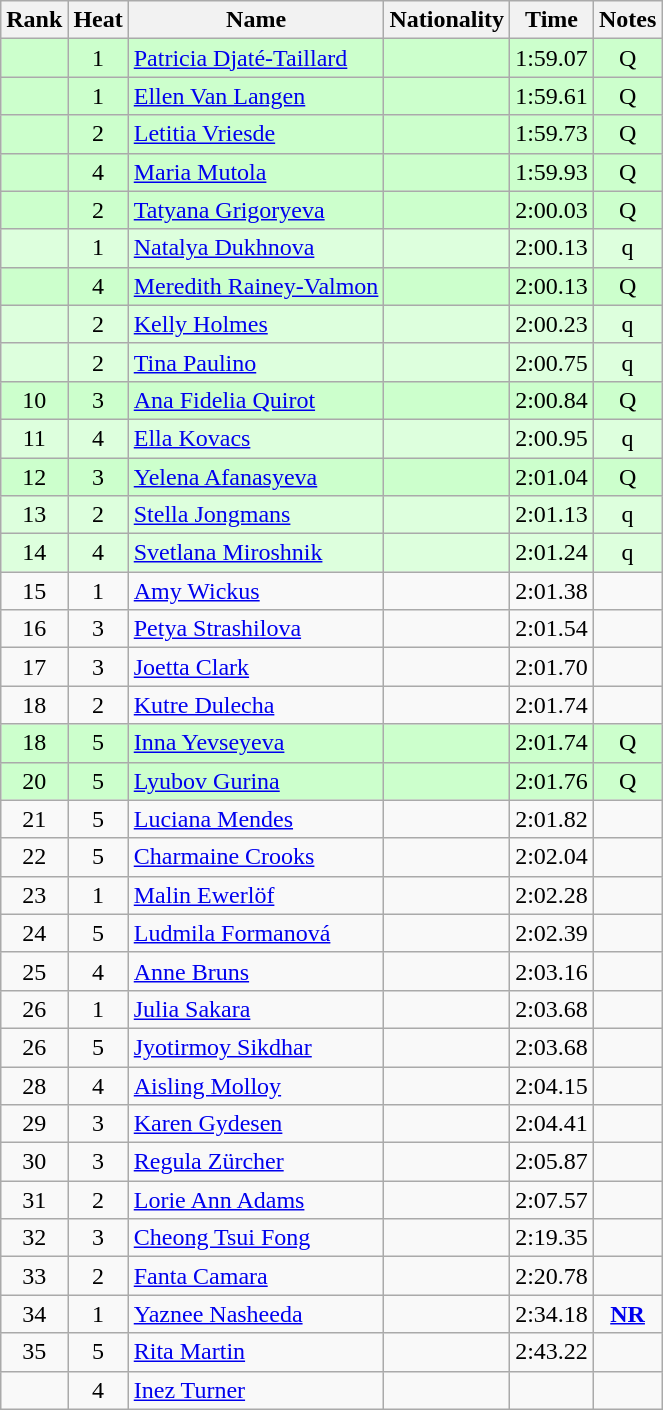<table class="wikitable sortable" style="text-align:center">
<tr>
<th>Rank</th>
<th>Heat</th>
<th>Name</th>
<th>Nationality</th>
<th>Time</th>
<th>Notes</th>
</tr>
<tr bgcolor=ccffcc>
<td></td>
<td>1</td>
<td align=left><a href='#'>Patricia Djaté-Taillard</a></td>
<td align=left></td>
<td>1:59.07</td>
<td>Q</td>
</tr>
<tr bgcolor=ccffcc>
<td></td>
<td>1</td>
<td align=left><a href='#'>Ellen Van Langen</a></td>
<td align=left></td>
<td>1:59.61</td>
<td>Q</td>
</tr>
<tr bgcolor=ccffcc>
<td></td>
<td>2</td>
<td align=left><a href='#'>Letitia Vriesde</a></td>
<td align=left></td>
<td>1:59.73</td>
<td>Q</td>
</tr>
<tr bgcolor=ccffcc>
<td></td>
<td>4</td>
<td align=left><a href='#'>Maria Mutola</a></td>
<td align=left></td>
<td>1:59.93</td>
<td>Q</td>
</tr>
<tr bgcolor=ccffcc>
<td></td>
<td>2</td>
<td align=left><a href='#'>Tatyana Grigoryeva</a></td>
<td align=left></td>
<td>2:00.03</td>
<td>Q</td>
</tr>
<tr bgcolor=ddffdd>
<td></td>
<td>1</td>
<td align=left><a href='#'>Natalya Dukhnova</a></td>
<td align=left></td>
<td>2:00.13</td>
<td>q</td>
</tr>
<tr bgcolor=ccffcc>
<td></td>
<td>4</td>
<td align=left><a href='#'>Meredith Rainey-Valmon</a></td>
<td align=left></td>
<td>2:00.13</td>
<td>Q</td>
</tr>
<tr bgcolor=ddffdd>
<td></td>
<td>2</td>
<td align=left><a href='#'>Kelly Holmes</a></td>
<td align=left></td>
<td>2:00.23</td>
<td>q</td>
</tr>
<tr bgcolor=ddffdd>
<td></td>
<td>2</td>
<td align=left><a href='#'>Tina Paulino</a></td>
<td align=left></td>
<td>2:00.75</td>
<td>q</td>
</tr>
<tr bgcolor=ccffcc>
<td>10</td>
<td>3</td>
<td align=left><a href='#'>Ana Fidelia Quirot</a></td>
<td align=left></td>
<td>2:00.84</td>
<td>Q</td>
</tr>
<tr bgcolor=ddffdd>
<td>11</td>
<td>4</td>
<td align=left><a href='#'>Ella Kovacs</a></td>
<td align=left></td>
<td>2:00.95</td>
<td>q</td>
</tr>
<tr bgcolor=ccffcc>
<td>12</td>
<td>3</td>
<td align=left><a href='#'>Yelena Afanasyeva</a></td>
<td align=left></td>
<td>2:01.04</td>
<td>Q</td>
</tr>
<tr bgcolor=ddffdd>
<td>13</td>
<td>2</td>
<td align=left><a href='#'>Stella Jongmans</a></td>
<td align=left></td>
<td>2:01.13</td>
<td>q</td>
</tr>
<tr bgcolor=ddffdd>
<td>14</td>
<td>4</td>
<td align=left><a href='#'>Svetlana Miroshnik</a></td>
<td align=left></td>
<td>2:01.24</td>
<td>q</td>
</tr>
<tr>
<td>15</td>
<td>1</td>
<td align=left><a href='#'>Amy Wickus</a></td>
<td align=left></td>
<td>2:01.38</td>
<td></td>
</tr>
<tr>
<td>16</td>
<td>3</td>
<td align=left><a href='#'>Petya Strashilova</a></td>
<td align=left></td>
<td>2:01.54</td>
<td></td>
</tr>
<tr>
<td>17</td>
<td>3</td>
<td align=left><a href='#'>Joetta Clark</a></td>
<td align=left></td>
<td>2:01.70</td>
<td></td>
</tr>
<tr>
<td>18</td>
<td>2</td>
<td align=left><a href='#'>Kutre Dulecha</a></td>
<td align=left></td>
<td>2:01.74</td>
<td></td>
</tr>
<tr bgcolor=ccffcc>
<td>18</td>
<td>5</td>
<td align=left><a href='#'>Inna Yevseyeva</a></td>
<td align=left></td>
<td>2:01.74</td>
<td>Q</td>
</tr>
<tr bgcolor=ccffcc>
<td>20</td>
<td>5</td>
<td align=left><a href='#'>Lyubov Gurina</a></td>
<td align=left></td>
<td>2:01.76</td>
<td>Q</td>
</tr>
<tr>
<td>21</td>
<td>5</td>
<td align=left><a href='#'>Luciana Mendes</a></td>
<td align=left></td>
<td>2:01.82</td>
<td></td>
</tr>
<tr>
<td>22</td>
<td>5</td>
<td align=left><a href='#'>Charmaine Crooks</a></td>
<td align=left></td>
<td>2:02.04</td>
<td></td>
</tr>
<tr>
<td>23</td>
<td>1</td>
<td align=left><a href='#'>Malin Ewerlöf</a></td>
<td align=left></td>
<td>2:02.28</td>
<td></td>
</tr>
<tr>
<td>24</td>
<td>5</td>
<td align=left><a href='#'>Ludmila Formanová</a></td>
<td align=left></td>
<td>2:02.39</td>
<td></td>
</tr>
<tr>
<td>25</td>
<td>4</td>
<td align=left><a href='#'>Anne Bruns</a></td>
<td align=left></td>
<td>2:03.16</td>
<td></td>
</tr>
<tr>
<td>26</td>
<td>1</td>
<td align=left><a href='#'>Julia Sakara</a></td>
<td align=left></td>
<td>2:03.68</td>
<td></td>
</tr>
<tr>
<td>26</td>
<td>5</td>
<td align=left><a href='#'>Jyotirmoy Sikdhar</a></td>
<td align=left></td>
<td>2:03.68</td>
<td></td>
</tr>
<tr>
<td>28</td>
<td>4</td>
<td align=left><a href='#'>Aisling Molloy</a></td>
<td align=left></td>
<td>2:04.15</td>
<td></td>
</tr>
<tr>
<td>29</td>
<td>3</td>
<td align=left><a href='#'>Karen Gydesen</a></td>
<td align=left></td>
<td>2:04.41</td>
<td></td>
</tr>
<tr>
<td>30</td>
<td>3</td>
<td align=left><a href='#'>Regula Zürcher</a></td>
<td align=left></td>
<td>2:05.87</td>
<td></td>
</tr>
<tr>
<td>31</td>
<td>2</td>
<td align=left><a href='#'>Lorie Ann Adams</a></td>
<td align=left></td>
<td>2:07.57</td>
<td></td>
</tr>
<tr>
<td>32</td>
<td>3</td>
<td align=left><a href='#'>Cheong Tsui Fong</a></td>
<td align=left></td>
<td>2:19.35</td>
<td></td>
</tr>
<tr>
<td>33</td>
<td>2</td>
<td align=left><a href='#'>Fanta Camara</a></td>
<td align=left></td>
<td>2:20.78</td>
<td></td>
</tr>
<tr>
<td>34</td>
<td>1</td>
<td align=left><a href='#'>Yaznee Nasheeda</a></td>
<td align=left></td>
<td>2:34.18</td>
<td><strong><a href='#'>NR</a></strong></td>
</tr>
<tr>
<td>35</td>
<td>5</td>
<td align=left><a href='#'>Rita Martin</a></td>
<td align=left></td>
<td>2:43.22</td>
<td></td>
</tr>
<tr>
<td></td>
<td>4</td>
<td align=left><a href='#'>Inez Turner</a></td>
<td align=left></td>
<td></td>
<td></td>
</tr>
</table>
